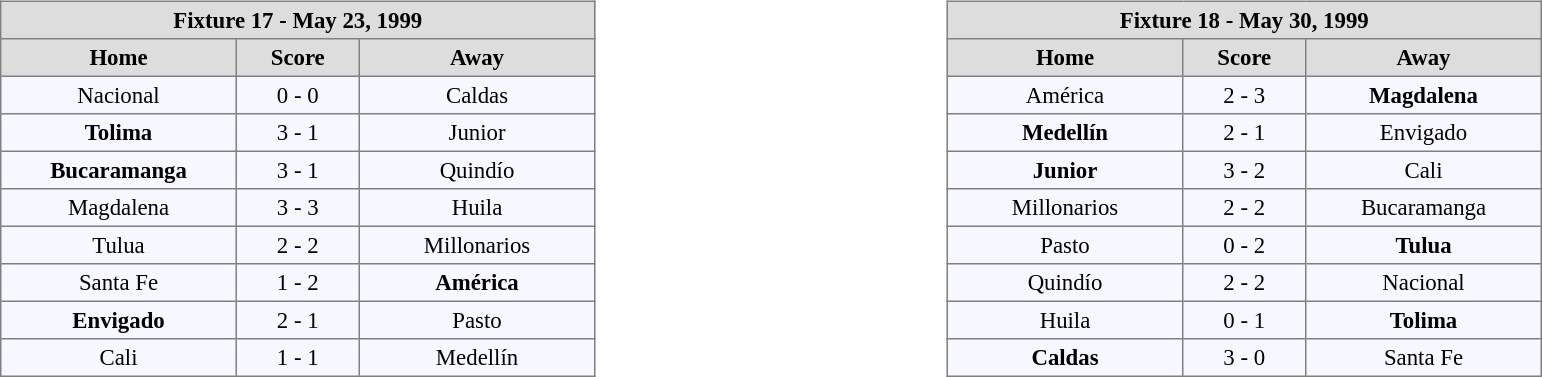<table width=100%>
<tr>
<td valign=top width=50% align=left><br><table align=center bgcolor="#f7f8ff" cellpadding="3" cellspacing="0" border="1" style="font-size: 95%; border: gray solid 1px; border-collapse: collapse;">
<tr align=center bgcolor=#DDDDDD style="color:black;">
<th colspan=3 align=center>Fixture 17 - May 23, 1999</th>
</tr>
<tr align=center bgcolor=#DDDDDD style="color:black;">
<th width="150">Home</th>
<th width="75">Score</th>
<th width="150">Away</th>
</tr>
<tr align=center>
<td>Nacional</td>
<td>0 - 0</td>
<td>Caldas</td>
</tr>
<tr align=center>
<td><strong>Tolima</strong></td>
<td>3 - 1</td>
<td>Junior</td>
</tr>
<tr align=center>
<td><strong>Bucaramanga</strong></td>
<td>3 - 1</td>
<td>Quindío</td>
</tr>
<tr align=center>
<td>Magdalena</td>
<td>3 - 3</td>
<td>Huila</td>
</tr>
<tr align=center>
<td>Tulua</td>
<td>2 - 2</td>
<td>Millonarios</td>
</tr>
<tr align=center>
<td>Santa Fe</td>
<td>1 - 2</td>
<td><strong>América</strong></td>
</tr>
<tr align=center>
<td><strong>Envigado</strong></td>
<td>2 - 1</td>
<td>Pasto</td>
</tr>
<tr align=center>
<td>Cali</td>
<td>1 - 1</td>
<td>Medellín</td>
</tr>
</table>
</td>
<td valign=top width=50% align=left><br><table align=center bgcolor="#f7f8ff" cellpadding="3" cellspacing="0" border="1" style="font-size: 95%; border: gray solid 1px; border-collapse: collapse;">
<tr align=center bgcolor=#DDDDDD style="color:black;">
<th colspan=3 align=center>Fixture 18 - May 30, 1999</th>
</tr>
<tr align=center bgcolor=#DDDDDD style="color:black;">
<th width="150">Home</th>
<th width="75">Score</th>
<th width="150">Away</th>
</tr>
<tr align=center>
<td>América</td>
<td>2 - 3</td>
<td><strong>Magdalena</strong></td>
</tr>
<tr align=center>
<td><strong>Medellín</strong></td>
<td>2 - 1</td>
<td>Envigado</td>
</tr>
<tr align=center>
<td><strong>Junior</strong></td>
<td>3 - 2</td>
<td>Cali</td>
</tr>
<tr align=center>
<td>Millonarios</td>
<td>2 - 2</td>
<td>Bucaramanga</td>
</tr>
<tr align=center>
<td>Pasto</td>
<td>0 - 2</td>
<td><strong>Tulua</strong></td>
</tr>
<tr align=center>
<td>Quindío</td>
<td>2 - 2</td>
<td>Nacional</td>
</tr>
<tr align=center>
<td>Huila</td>
<td>0 - 1</td>
<td><strong>Tolima</strong></td>
</tr>
<tr align=center>
<td><strong>Caldas</strong></td>
<td>3 - 0</td>
<td>Santa Fe</td>
</tr>
</table>
</td>
</tr>
</table>
